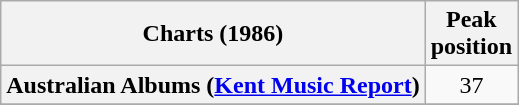<table class="wikitable sortable plainrowheaders" style="text-align:center">
<tr>
<th scope=col>Charts (1986)</th>
<th scope=col>Peak<br>position</th>
</tr>
<tr>
<th scope=row>Australian Albums (<a href='#'>Kent Music Report</a>)</th>
<td align=center>37</td>
</tr>
<tr>
</tr>
<tr>
</tr>
</table>
